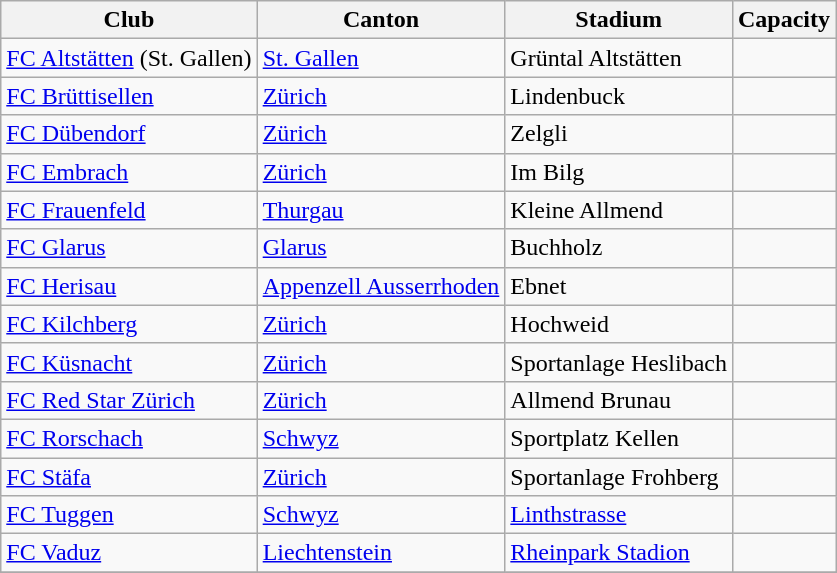<table class="wikitable">
<tr>
<th>Club</th>
<th>Canton</th>
<th>Stadium</th>
<th>Capacity</th>
</tr>
<tr>
<td><a href='#'>FC Altstätten</a> (St. Gallen)</td>
<td><a href='#'>St. Gallen</a></td>
<td>Grüntal Altstätten</td>
<td></td>
</tr>
<tr>
<td><a href='#'>FC Brüttisellen</a></td>
<td><a href='#'>Zürich</a></td>
<td>Lindenbuck</td>
<td></td>
</tr>
<tr>
<td><a href='#'>FC Dübendorf</a></td>
<td><a href='#'>Zürich</a></td>
<td>Zelgli</td>
<td></td>
</tr>
<tr>
<td><a href='#'>FC Embrach</a></td>
<td><a href='#'>Zürich</a></td>
<td>Im Bilg</td>
<td></td>
</tr>
<tr>
<td><a href='#'>FC Frauenfeld</a></td>
<td><a href='#'>Thurgau</a></td>
<td>Kleine Allmend</td>
<td></td>
</tr>
<tr>
<td><a href='#'>FC Glarus</a></td>
<td><a href='#'>Glarus</a></td>
<td>Buchholz</td>
<td></td>
</tr>
<tr>
<td><a href='#'>FC Herisau</a></td>
<td><a href='#'>Appenzell Ausserrhoden</a></td>
<td>Ebnet</td>
<td></td>
</tr>
<tr>
<td><a href='#'>FC Kilchberg</a></td>
<td><a href='#'>Zürich</a></td>
<td>Hochweid</td>
<td></td>
</tr>
<tr>
<td><a href='#'>FC Küsnacht</a></td>
<td><a href='#'>Zürich</a></td>
<td>Sportanlage Heslibach</td>
<td></td>
</tr>
<tr>
<td><a href='#'>FC Red Star Zürich</a></td>
<td><a href='#'>Zürich</a></td>
<td>Allmend Brunau</td>
<td></td>
</tr>
<tr>
<td><a href='#'>FC Rorschach</a></td>
<td><a href='#'>Schwyz</a></td>
<td>Sportplatz Kellen</td>
<td></td>
</tr>
<tr>
<td><a href='#'>FC Stäfa</a></td>
<td><a href='#'>Zürich</a></td>
<td>Sportanlage Frohberg</td>
<td></td>
</tr>
<tr>
<td><a href='#'>FC Tuggen</a></td>
<td><a href='#'>Schwyz</a></td>
<td><a href='#'>Linthstrasse</a></td>
<td></td>
</tr>
<tr>
<td><a href='#'>FC Vaduz</a></td>
<td> <a href='#'>Liechtenstein</a></td>
<td><a href='#'>Rheinpark Stadion</a></td>
<td></td>
</tr>
<tr>
</tr>
</table>
